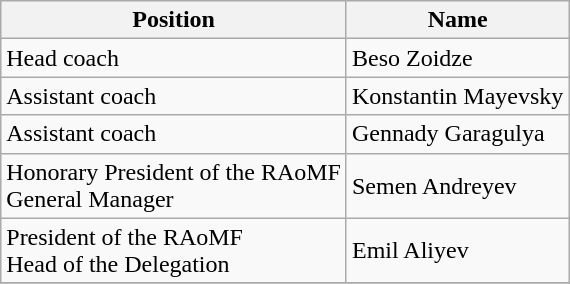<table class="wikitable">
<tr>
<th>Position</th>
<th>Name</th>
</tr>
<tr>
<td>Head coach</td>
<td>  Beso Zoidze</td>
</tr>
<tr>
<td>Assistant coach</td>
<td> Konstantin Mayevsky</td>
</tr>
<tr>
<td>Assistant coach</td>
<td> Gennady Garagulya</td>
</tr>
<tr>
<td>Honorary President of the RAoMF<br>General Manager</td>
<td> Semen Andreyev</td>
</tr>
<tr>
<td>President of the RAoMF<br>Head of the Delegation</td>
<td> Emil Aliyev</td>
</tr>
<tr>
</tr>
</table>
